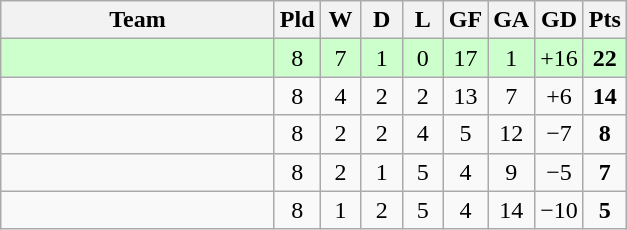<table class="wikitable" style="text-align: center;">
<tr>
<th width="175">Team</th>
<th width="20">Pld</th>
<th width="20">W</th>
<th width="20">D</th>
<th width="20">L</th>
<th width="20">GF</th>
<th width="20">GA</th>
<th width="20">GD</th>
<th width="20">Pts</th>
</tr>
<tr bgcolor="#ccffcc">
<td align=left></td>
<td>8</td>
<td>7</td>
<td>1</td>
<td>0</td>
<td>17</td>
<td>1</td>
<td>+16</td>
<td><strong>22</strong></td>
</tr>
<tr>
<td align="left"></td>
<td>8</td>
<td>4</td>
<td>2</td>
<td>2</td>
<td>13</td>
<td>7</td>
<td>+6</td>
<td><strong>14</strong></td>
</tr>
<tr>
<td align="left"></td>
<td>8</td>
<td>2</td>
<td>2</td>
<td>4</td>
<td>5</td>
<td>12</td>
<td>−7</td>
<td><strong>8</strong></td>
</tr>
<tr>
<td align="left"></td>
<td>8</td>
<td>2</td>
<td>1</td>
<td>5</td>
<td>4</td>
<td>9</td>
<td>−5</td>
<td><strong>7</strong></td>
</tr>
<tr>
<td align="left"></td>
<td>8</td>
<td>1</td>
<td>2</td>
<td>5</td>
<td>4</td>
<td>14</td>
<td>−10</td>
<td><strong>5</strong></td>
</tr>
</table>
